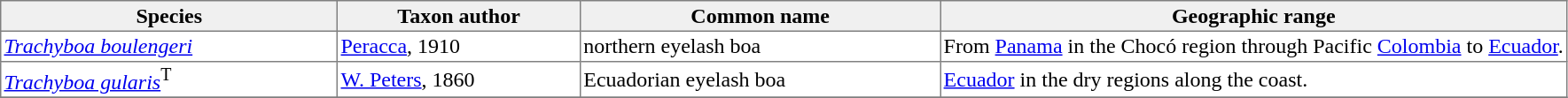<table cellspacing=0 cellpadding=2 border=1 style="border-collapse: collapse;">
<tr>
<th bgcolor="#f0f0f0">Species</th>
<th bgcolor="#f0f0f0">Taxon author</th>
<th bgcolor="#f0f0f0">Common name</th>
<th bgcolor="#f0f0f0">Geographic range</th>
</tr>
<tr>
<td><em><a href='#'>Trachyboa boulengeri</a></em></td>
<td><a href='#'>Peracca</a>, 1910</td>
<td>northern eyelash boa</td>
<td style="width:40%">From <a href='#'>Panama</a> in the Chocó region through Pacific <a href='#'>Colombia</a> to <a href='#'>Ecuador</a>.</td>
</tr>
<tr>
<td><em><a href='#'>Trachyboa gularis</a></em><span><sup>T</sup></span></td>
<td><a href='#'>W. Peters</a>, 1860</td>
<td>Ecuadorian eyelash boa</td>
<td><a href='#'>Ecuador</a> in the dry regions along the coast.</td>
</tr>
<tr>
</tr>
</table>
